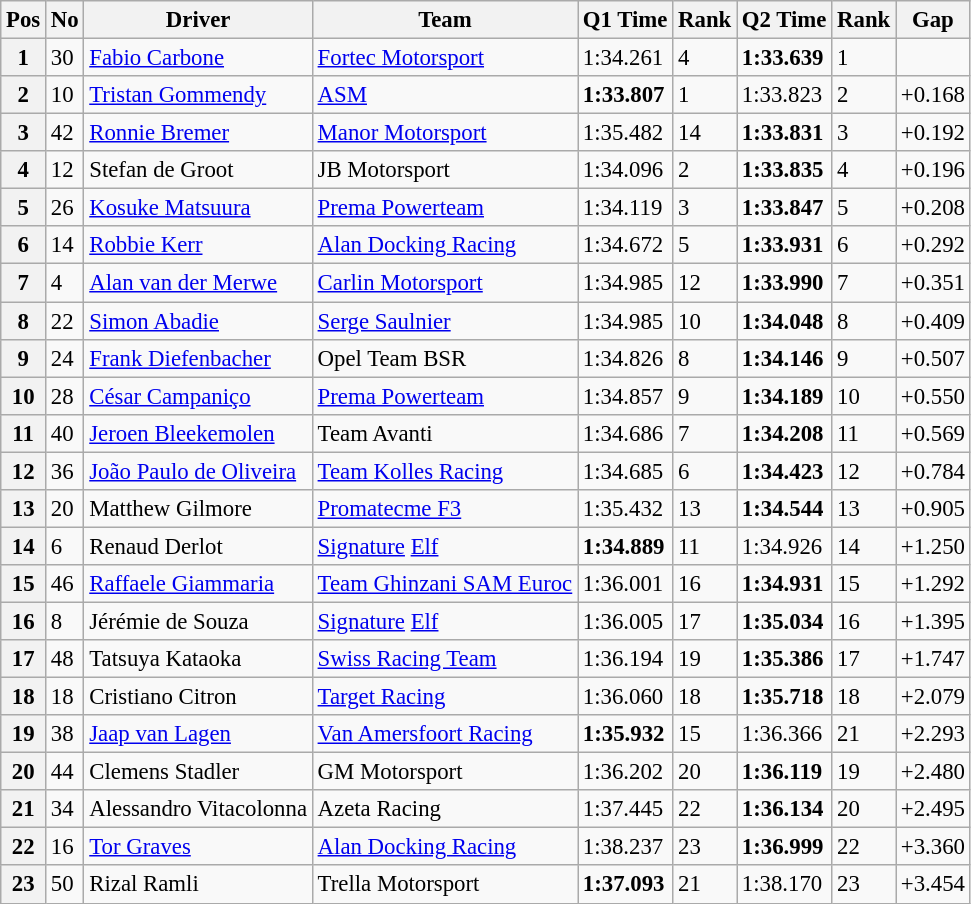<table class="wikitable" style="font-size: 95%">
<tr>
<th>Pos</th>
<th>No</th>
<th>Driver</th>
<th>Team</th>
<th>Q1 Time</th>
<th>Rank</th>
<th>Q2 Time</th>
<th>Rank</th>
<th>Gap</th>
</tr>
<tr>
<th>1</th>
<td>30</td>
<td> <a href='#'>Fabio Carbone</a></td>
<td><a href='#'>Fortec Motorsport</a></td>
<td>1:34.261</td>
<td>4</td>
<td><strong>1:33.639</strong></td>
<td>1</td>
<td></td>
</tr>
<tr>
<th>2</th>
<td>10</td>
<td> <a href='#'>Tristan Gommendy</a></td>
<td><a href='#'>ASM</a></td>
<td><strong>1:33.807</strong></td>
<td>1</td>
<td>1:33.823</td>
<td>2</td>
<td>+0.168</td>
</tr>
<tr>
<th>3</th>
<td>42</td>
<td> <a href='#'>Ronnie Bremer</a></td>
<td><a href='#'>Manor Motorsport</a></td>
<td>1:35.482</td>
<td>14</td>
<td><strong>1:33.831</strong></td>
<td>3</td>
<td>+0.192</td>
</tr>
<tr>
<th>4</th>
<td>12</td>
<td> Stefan de Groot</td>
<td>JB Motorsport</td>
<td>1:34.096</td>
<td>2</td>
<td><strong>1:33.835</strong></td>
<td>4</td>
<td>+0.196</td>
</tr>
<tr>
<th>5</th>
<td>26</td>
<td> <a href='#'>Kosuke Matsuura</a></td>
<td><a href='#'>Prema Powerteam</a></td>
<td>1:34.119</td>
<td>3</td>
<td><strong>1:33.847</strong></td>
<td>5</td>
<td>+0.208</td>
</tr>
<tr>
<th>6</th>
<td>14</td>
<td> <a href='#'>Robbie Kerr</a></td>
<td><a href='#'>Alan Docking Racing</a></td>
<td>1:34.672</td>
<td>5</td>
<td><strong>1:33.931</strong></td>
<td>6</td>
<td>+0.292</td>
</tr>
<tr>
<th>7</th>
<td>4</td>
<td> <a href='#'>Alan van der Merwe</a></td>
<td><a href='#'>Carlin Motorsport</a></td>
<td>1:34.985</td>
<td>12</td>
<td><strong>1:33.990</strong></td>
<td>7</td>
<td>+0.351</td>
</tr>
<tr>
<th>8</th>
<td>22</td>
<td> <a href='#'>Simon Abadie</a></td>
<td><a href='#'>Serge Saulnier</a></td>
<td>1:34.985</td>
<td>10</td>
<td><strong>1:34.048</strong></td>
<td>8</td>
<td>+0.409</td>
</tr>
<tr>
<th>9</th>
<td>24</td>
<td> <a href='#'>Frank Diefenbacher</a></td>
<td>Opel Team BSR</td>
<td>1:34.826</td>
<td>8</td>
<td><strong>1:34.146</strong></td>
<td>9</td>
<td>+0.507</td>
</tr>
<tr>
<th>10</th>
<td>28</td>
<td> <a href='#'>César Campaniço</a></td>
<td><a href='#'>Prema Powerteam</a></td>
<td>1:34.857</td>
<td>9</td>
<td><strong>1:34.189</strong></td>
<td>10</td>
<td>+0.550</td>
</tr>
<tr>
<th>11</th>
<td>40</td>
<td> <a href='#'>Jeroen Bleekemolen</a></td>
<td>Team Avanti</td>
<td>1:34.686</td>
<td>7</td>
<td><strong>1:34.208</strong></td>
<td>11</td>
<td>+0.569</td>
</tr>
<tr>
<th>12</th>
<td>36</td>
<td> <a href='#'>João Paulo de Oliveira</a></td>
<td><a href='#'>Team Kolles Racing</a></td>
<td>1:34.685</td>
<td>6</td>
<td><strong>1:34.423</strong></td>
<td>12</td>
<td>+0.784</td>
</tr>
<tr>
<th>13</th>
<td>20</td>
<td> Matthew Gilmore</td>
<td><a href='#'>Promatecme F3</a></td>
<td>1:35.432</td>
<td>13</td>
<td><strong>1:34.544</strong></td>
<td>13</td>
<td>+0.905</td>
</tr>
<tr>
<th>14</th>
<td>6</td>
<td> Renaud Derlot</td>
<td><a href='#'>Signature</a> <a href='#'>Elf</a></td>
<td><strong>1:34.889</strong></td>
<td>11</td>
<td>1:34.926</td>
<td>14</td>
<td>+1.250</td>
</tr>
<tr>
<th>15</th>
<td>46</td>
<td> <a href='#'>Raffaele Giammaria</a></td>
<td><a href='#'>Team Ghinzani SAM Euroc</a></td>
<td>1:36.001</td>
<td>16</td>
<td><strong>1:34.931</strong></td>
<td>15</td>
<td>+1.292</td>
</tr>
<tr>
<th>16</th>
<td>8</td>
<td> Jérémie de Souza</td>
<td><a href='#'>Signature</a> <a href='#'>Elf</a></td>
<td>1:36.005</td>
<td>17</td>
<td><strong>1:35.034</strong></td>
<td>16</td>
<td>+1.395</td>
</tr>
<tr>
<th>17</th>
<td>48</td>
<td> Tatsuya Kataoka</td>
<td><a href='#'>Swiss Racing Team</a></td>
<td>1:36.194</td>
<td>19</td>
<td><strong>1:35.386</strong></td>
<td>17</td>
<td>+1.747</td>
</tr>
<tr>
<th>18</th>
<td>18</td>
<td> Cristiano Citron</td>
<td><a href='#'>Target Racing</a></td>
<td>1:36.060</td>
<td>18</td>
<td><strong>1:35.718</strong></td>
<td>18</td>
<td>+2.079</td>
</tr>
<tr>
<th>19</th>
<td>38</td>
<td> <a href='#'>Jaap van Lagen</a></td>
<td><a href='#'>Van Amersfoort Racing</a></td>
<td><strong>1:35.932</strong></td>
<td>15</td>
<td>1:36.366</td>
<td>21</td>
<td>+2.293</td>
</tr>
<tr>
<th>20</th>
<td>44</td>
<td> Clemens Stadler</td>
<td>GM Motorsport</td>
<td>1:36.202</td>
<td>20</td>
<td><strong>1:36.119</strong></td>
<td>19</td>
<td>+2.480</td>
</tr>
<tr>
<th>21</th>
<td>34</td>
<td> Alessandro Vitacolonna</td>
<td>Azeta Racing</td>
<td>1:37.445</td>
<td>22</td>
<td><strong>1:36.134</strong></td>
<td>20</td>
<td>+2.495</td>
</tr>
<tr>
<th>22</th>
<td>16</td>
<td> <a href='#'>Tor Graves</a></td>
<td><a href='#'>Alan Docking Racing</a></td>
<td>1:38.237</td>
<td>23</td>
<td><strong>1:36.999</strong></td>
<td>22</td>
<td>+3.360</td>
</tr>
<tr>
<th>23</th>
<td>50</td>
<td> Rizal Ramli</td>
<td>Trella Motorsport</td>
<td><strong>1:37.093</strong></td>
<td>21</td>
<td>1:38.170</td>
<td>23</td>
<td>+3.454</td>
</tr>
</table>
